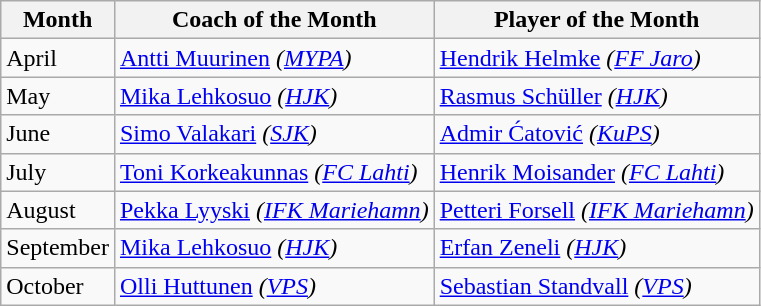<table class="wikitable">
<tr>
<th>Month</th>
<th>Coach of the Month</th>
<th>Player of the Month</th>
</tr>
<tr>
<td>April</td>
<td> <a href='#'>Antti Muurinen</a> <em>(<a href='#'>MYPA</a>)</em></td>
<td> <a href='#'>Hendrik Helmke</a> <em>(<a href='#'>FF Jaro</a>)</em></td>
</tr>
<tr>
<td>May</td>
<td> <a href='#'>Mika Lehkosuo</a> <em>(<a href='#'>HJK</a>)</em></td>
<td> <a href='#'>Rasmus Schüller</a> <em>(<a href='#'>HJK</a>)</em></td>
</tr>
<tr>
<td>June</td>
<td> <a href='#'>Simo Valakari</a> <em>(<a href='#'>SJK</a>)</em></td>
<td> <a href='#'>Admir Ćatović</a> <em>(<a href='#'>KuPS</a>)</em></td>
</tr>
<tr>
<td>July</td>
<td> <a href='#'>Toni Korkeakunnas</a> <em>(<a href='#'>FC Lahti</a>)</em></td>
<td> <a href='#'>Henrik Moisander</a> <em>(<a href='#'>FC Lahti</a>)</em></td>
</tr>
<tr>
<td>August</td>
<td> <a href='#'>Pekka Lyyski</a> <em>(<a href='#'>IFK Mariehamn</a>)</em></td>
<td> <a href='#'>Petteri Forsell</a> <em>(<a href='#'>IFK Mariehamn</a>)</em></td>
</tr>
<tr>
<td>September</td>
<td> <a href='#'>Mika Lehkosuo</a> <em>(<a href='#'>HJK</a>)</em></td>
<td> <a href='#'>Erfan Zeneli</a> <em>(<a href='#'>HJK</a>)</em></td>
</tr>
<tr>
<td>October</td>
<td> <a href='#'>Olli Huttunen</a> <em>(<a href='#'>VPS</a>)</em></td>
<td> <a href='#'>Sebastian Standvall</a> <em>(<a href='#'>VPS</a>)</em></td>
</tr>
</table>
